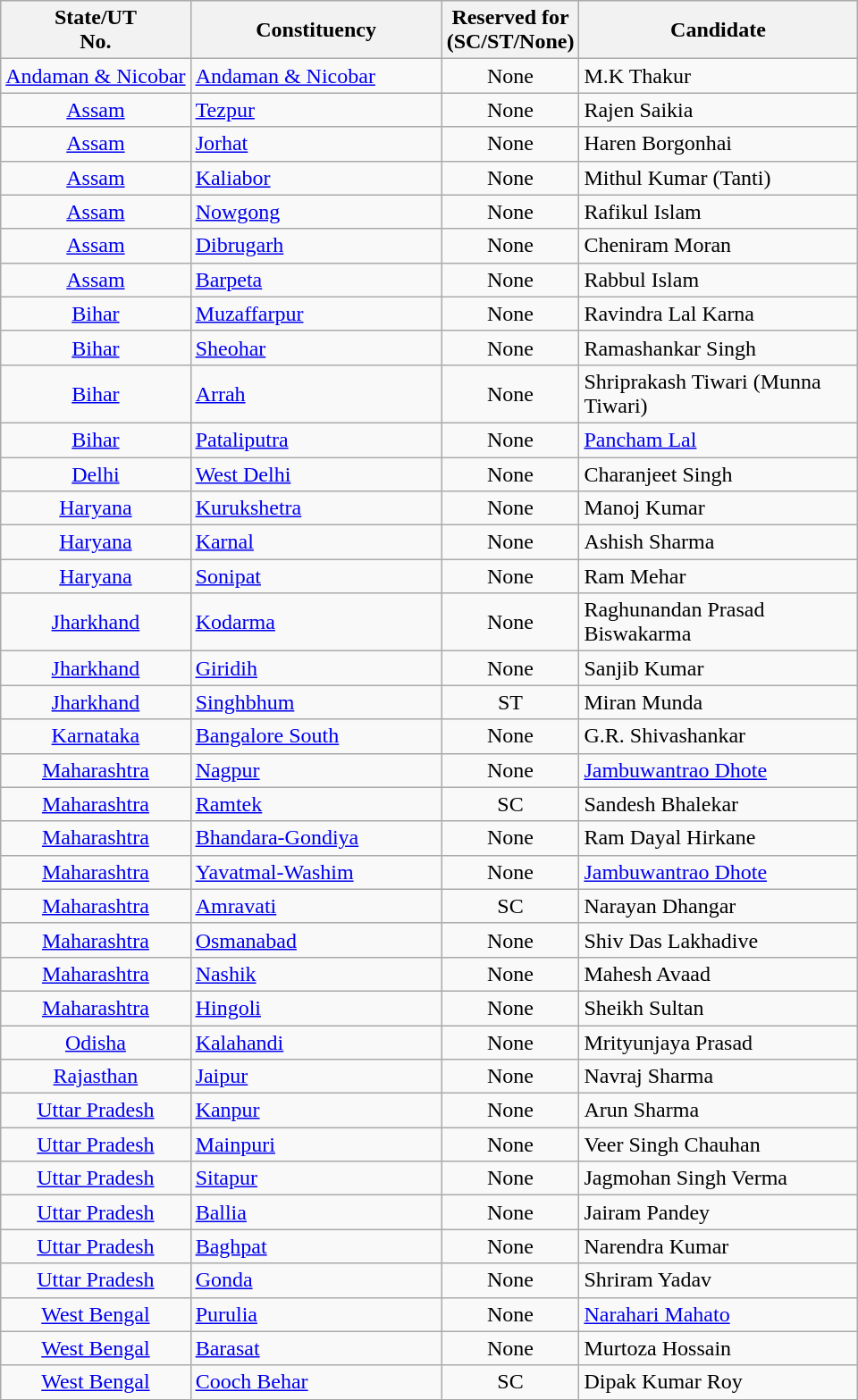<table class= "wikitable sortable">
<tr>
<th>State/UT <br> No.</th>
<th style="width:180px;">Constituency</th>
<th>Reserved for <br> (SC/ST/None)</th>
<th style="width:200px;">Candidate</th>
</tr>
<tr>
<td align="center"><a href='#'>Andaman & Nicobar</a></td>
<td><a href='#'>Andaman & Nicobar</a></td>
<td align="center">None</td>
<td>M.K Thakur</td>
</tr>
<tr>
<td align="center"><a href='#'>Assam</a></td>
<td><a href='#'>Tezpur</a></td>
<td align="center">None</td>
<td>Rajen Saikia</td>
</tr>
<tr>
<td align="center"><a href='#'>Assam</a></td>
<td><a href='#'>Jorhat</a></td>
<td align="center">None</td>
<td>Haren Borgonhai</td>
</tr>
<tr>
<td align="center"><a href='#'>Assam</a></td>
<td><a href='#'>Kaliabor</a></td>
<td align="center">None</td>
<td>Mithul Kumar (Tanti)</td>
</tr>
<tr>
<td align="center"><a href='#'>Assam</a></td>
<td><a href='#'>Nowgong</a></td>
<td align="center">None</td>
<td>Rafikul Islam</td>
</tr>
<tr>
<td align="center"><a href='#'>Assam</a></td>
<td><a href='#'>Dibrugarh</a></td>
<td align="center">None</td>
<td>Cheniram Moran</td>
</tr>
<tr>
<td align="center"><a href='#'>Assam</a></td>
<td><a href='#'>Barpeta</a></td>
<td align="center">None</td>
<td>Rabbul Islam</td>
</tr>
<tr>
<td align="center"><a href='#'>Bihar</a></td>
<td><a href='#'>Muzaffarpur</a></td>
<td align="center">None</td>
<td>Ravindra Lal Karna</td>
</tr>
<tr>
<td align="center"><a href='#'>Bihar</a></td>
<td><a href='#'>Sheohar</a></td>
<td align="center">None</td>
<td>Ramashankar Singh</td>
</tr>
<tr>
<td align="center"><a href='#'>Bihar</a></td>
<td><a href='#'>Arrah</a></td>
<td align="center">None</td>
<td>Shriprakash Tiwari (Munna Tiwari)</td>
</tr>
<tr>
<td align="center"><a href='#'>Bihar</a></td>
<td><a href='#'>Pataliputra</a></td>
<td align="center">None</td>
<td><a href='#'>Pancham Lal</a></td>
</tr>
<tr>
<td align="center"><a href='#'>Delhi</a></td>
<td><a href='#'>West Delhi</a></td>
<td align="center">None</td>
<td>Charanjeet Singh</td>
</tr>
<tr>
<td align="center"><a href='#'>Haryana</a></td>
<td><a href='#'>Kurukshetra</a></td>
<td align="center">None</td>
<td>Manoj Kumar</td>
</tr>
<tr>
<td align="center"><a href='#'>Haryana</a></td>
<td><a href='#'>Karnal</a></td>
<td align="center">None</td>
<td>Ashish Sharma</td>
</tr>
<tr>
<td align="center"><a href='#'>Haryana</a></td>
<td><a href='#'>Sonipat</a></td>
<td align="center">None</td>
<td>Ram Mehar</td>
</tr>
<tr>
<td align="center"><a href='#'>Jharkhand</a></td>
<td><a href='#'>Kodarma</a></td>
<td align="center">None</td>
<td>Raghunandan Prasad Biswakarma</td>
</tr>
<tr>
<td align="center"><a href='#'>Jharkhand</a></td>
<td><a href='#'>Giridih</a></td>
<td align="center">None</td>
<td>Sanjib Kumar</td>
</tr>
<tr>
<td align="center"><a href='#'>Jharkhand</a></td>
<td><a href='#'>Singhbhum</a></td>
<td align="center">ST</td>
<td>Miran Munda</td>
</tr>
<tr>
<td align="center"><a href='#'>Karnataka</a></td>
<td><a href='#'>Bangalore South</a></td>
<td align="center">None</td>
<td>G.R. Shivashankar</td>
</tr>
<tr>
<td align="center"><a href='#'>Maharashtra</a></td>
<td><a href='#'>Nagpur</a></td>
<td align="center">None</td>
<td><a href='#'>Jambuwantrao Dhote</a></td>
</tr>
<tr>
<td align="center"><a href='#'>Maharashtra</a></td>
<td><a href='#'>Ramtek</a></td>
<td align="center">SC</td>
<td>Sandesh Bhalekar</td>
</tr>
<tr>
<td align="center"><a href='#'>Maharashtra</a></td>
<td><a href='#'>Bhandara-Gondiya</a></td>
<td align="center">None</td>
<td>Ram Dayal Hirkane</td>
</tr>
<tr>
<td align="center"><a href='#'>Maharashtra</a></td>
<td><a href='#'>Yavatmal-Washim</a></td>
<td align="center">None</td>
<td><a href='#'>Jambuwantrao Dhote</a></td>
</tr>
<tr>
<td align="center"><a href='#'>Maharashtra</a></td>
<td><a href='#'>Amravati</a></td>
<td align="center">SC</td>
<td>Narayan Dhangar</td>
</tr>
<tr>
<td align="center"><a href='#'>Maharashtra</a></td>
<td><a href='#'>Osmanabad</a></td>
<td align="center">None</td>
<td>Shiv Das Lakhadive</td>
</tr>
<tr>
<td align="center"><a href='#'>Maharashtra</a></td>
<td><a href='#'>Nashik</a></td>
<td align="center">None</td>
<td>Mahesh Avaad</td>
</tr>
<tr>
<td align="center"><a href='#'>Maharashtra</a></td>
<td><a href='#'>Hingoli</a></td>
<td align="center">None</td>
<td>Sheikh Sultan</td>
</tr>
<tr>
<td align="center"><a href='#'>Odisha</a></td>
<td><a href='#'>Kalahandi</a></td>
<td align="center">None</td>
<td>Mrityunjaya Prasad</td>
</tr>
<tr>
<td align="center"><a href='#'>Rajasthan</a></td>
<td><a href='#'>Jaipur</a></td>
<td align="center">None</td>
<td>Navraj Sharma</td>
</tr>
<tr>
<td align="center"><a href='#'>Uttar Pradesh</a></td>
<td><a href='#'>Kanpur</a></td>
<td align="center">None</td>
<td>Arun Sharma</td>
</tr>
<tr>
<td align="center"><a href='#'>Uttar Pradesh</a></td>
<td><a href='#'>Mainpuri</a></td>
<td align="center">None</td>
<td>Veer Singh Chauhan</td>
</tr>
<tr>
<td align="center"><a href='#'>Uttar Pradesh</a></td>
<td><a href='#'>Sitapur</a></td>
<td align="center">None</td>
<td>Jagmohan Singh Verma</td>
</tr>
<tr>
<td align="center"><a href='#'>Uttar Pradesh</a></td>
<td><a href='#'>Ballia</a></td>
<td align="center">None</td>
<td>Jairam Pandey</td>
</tr>
<tr>
<td align="center"><a href='#'>Uttar Pradesh</a></td>
<td><a href='#'>Baghpat</a></td>
<td align="center">None</td>
<td>Narendra Kumar</td>
</tr>
<tr>
<td align="center"><a href='#'>Uttar Pradesh</a></td>
<td><a href='#'>Gonda</a></td>
<td align="center">None</td>
<td>Shriram Yadav</td>
</tr>
<tr>
<td align="center"><a href='#'>West Bengal</a></td>
<td><a href='#'>Purulia</a></td>
<td align="center">None</td>
<td><a href='#'>Narahari Mahato</a></td>
</tr>
<tr>
<td align="center"><a href='#'>West Bengal</a></td>
<td><a href='#'>Barasat</a></td>
<td align="center">None</td>
<td>Murtoza Hossain</td>
</tr>
<tr>
<td align="center"><a href='#'>West Bengal</a></td>
<td><a href='#'>Cooch Behar</a></td>
<td align="center">SC</td>
<td>Dipak Kumar Roy</td>
</tr>
<tr>
</tr>
</table>
